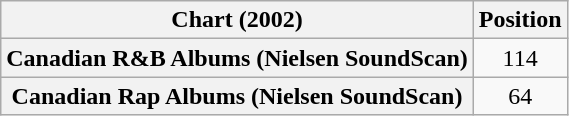<table class="wikitable plainrowheaders" style="text-align:center;">
<tr>
<th>Chart (2002)</th>
<th>Position</th>
</tr>
<tr>
<th scope="row">Canadian R&B Albums (Nielsen SoundScan)</th>
<td>114</td>
</tr>
<tr>
<th scope="row">Canadian Rap Albums (Nielsen SoundScan)</th>
<td>64</td>
</tr>
</table>
